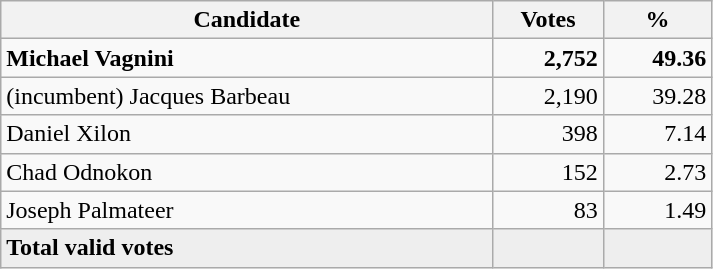<table style="width:475px;" class="wikitable">
<tr>
<th align="center">Candidate</th>
<th align="center">Votes</th>
<th align="center">%</th>
</tr>
<tr>
<td align="left"><strong>Michael Vagnini</strong></td>
<td align="right"><strong>2,752</strong></td>
<td align="right"><strong>49.36</strong></td>
</tr>
<tr>
<td align="left">(incumbent) Jacques Barbeau</td>
<td align="right">2,190</td>
<td align="right">39.28</td>
</tr>
<tr>
<td align="left">Daniel Xilon</td>
<td align="right">398</td>
<td align="right">7.14</td>
</tr>
<tr>
<td align="left">Chad Odnokon</td>
<td align="right">152</td>
<td align="right">2.73</td>
</tr>
<tr>
<td align="left">Joseph Palmateer</td>
<td align="right">83</td>
<td align="right">1.49</td>
</tr>
<tr bgcolor="#EEEEEE">
<td align="left"><strong>Total valid votes</strong></td>
<td align="right"></td>
<td align="right"></td>
</tr>
</table>
